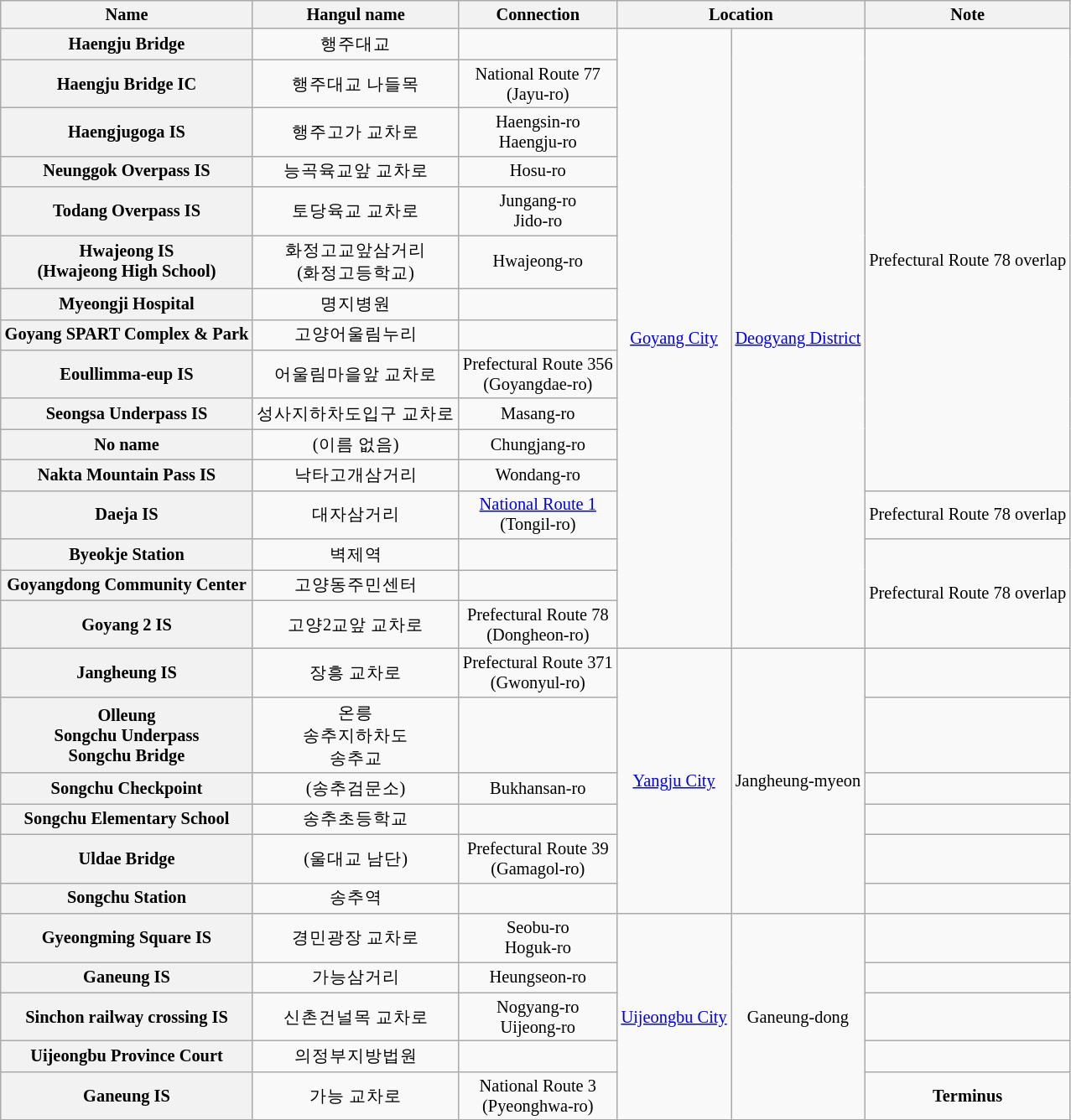<table class="wikitable" style="font-size: 85%; text-align: center;">
<tr>
<th>Name</th>
<th>Hangul name</th>
<th>Connection</th>
<th colspan="2">Location</th>
<th>Note</th>
</tr>
<tr>
<th>Haengju Bridge</th>
<td>행주대교</td>
<td></td>
<td rowspan=16><a href='#'>Goyang City</a></td>
<td rowspan=16><a href='#'>Deogyang District</a></td>
<td rowspan=12>Prefectural Route 78 overlap</td>
</tr>
<tr>
<th>Haengju Bridge IC</th>
<td>행주대교 나들목</td>
<td>National Route 77<br>(Jayu-ro)</td>
</tr>
<tr>
<th>Haengjugoga IS</th>
<td>행주고가 교차로</td>
<td>Haengsin-ro<br>Haengju-ro</td>
</tr>
<tr>
<th>Neunggok Overpass IS</th>
<td>능곡육교앞 교차로</td>
<td>Hosu-ro</td>
</tr>
<tr>
<th>Todang Overpass IS</th>
<td>토당육교 교차로</td>
<td>Jungang-ro<br>Jido-ro</td>
</tr>
<tr>
<th>Hwajeong IS<br>(Hwajeong High School)</th>
<td>화정고교앞삼거리<br>(화정고등학교)</td>
<td>Hwajeong-ro</td>
</tr>
<tr>
<th>Myeongji Hospital</th>
<td>명지병원</td>
<td></td>
</tr>
<tr>
<th>Goyang SPART Complex & Park</th>
<td>고양어울림누리</td>
<td></td>
</tr>
<tr>
<th>Eoullimma-eup IS</th>
<td>어울림마을앞 교차로</td>
<td>Prefectural Route 356<br>(Goyangdae-ro)</td>
</tr>
<tr>
<th>Seongsa Underpass IS</th>
<td>성사지하차도입구 교차로</td>
<td>Masang-ro</td>
</tr>
<tr>
<th>No name</th>
<td>(이름 없음)</td>
<td>Chungjang-ro</td>
</tr>
<tr>
<th>Nakta Mountain Pass IS</th>
<td>낙타고개삼거리</td>
<td>Wondang-ro</td>
</tr>
<tr>
<th>Daeja IS</th>
<td>대자삼거리</td>
<td><a href='#'>National Route 1</a><br>(Tongil-ro)</td>
<td>Prefectural Route 78 overlap</td>
</tr>
<tr>
<th>Byeokje Station</th>
<td>벽제역</td>
<td></td>
<td rowspan=3>Prefectural Route 78 overlap</td>
</tr>
<tr>
<th>Goyangdong Community Center</th>
<td>고양동주민센터</td>
<td></td>
</tr>
<tr>
<th>Goyang 2 IS</th>
<td>고양2교앞 교차로</td>
<td>Prefectural Route 78<br>(Dongheon-ro)</td>
</tr>
<tr>
<th>Jangheung IS</th>
<td>장흥 교차로</td>
<td>Prefectural Route 371<br>(Gwonyul-ro)</td>
<td rowspan=6><a href='#'>Yangju City</a></td>
<td rowspan=6>Jangheung-myeon</td>
<td></td>
</tr>
<tr>
<th>Olleung<br>Songchu Underpass<br>Songchu Bridge</th>
<td>온릉<br>송추지하차도<br>송추교</td>
<td></td>
<td></td>
</tr>
<tr>
<th>Songchu Checkpoint</th>
<td>(송추검문소)</td>
<td>Bukhansan-ro</td>
<td></td>
</tr>
<tr>
<th>Songchu Elementary School</th>
<td>송추초등학교</td>
<td></td>
<td></td>
</tr>
<tr>
<th>Uldae Bridge</th>
<td>(울대교 남단)</td>
<td>Prefectural Route 39<br>(Gamagol-ro)</td>
<td></td>
</tr>
<tr>
<th>Songchu Station</th>
<td>송추역</td>
<td></td>
<td></td>
</tr>
<tr>
<th>Gyeongming Square IS</th>
<td>경민광장 교차로</td>
<td>Seobu-ro<br>Hoguk-ro</td>
<td rowspan=5><a href='#'>Uijeongbu City</a></td>
<td rowspan=5>Ganeung-dong</td>
<td></td>
</tr>
<tr>
<th>Ganeung IS</th>
<td>가능삼거리</td>
<td>Heungseon-ro</td>
<td></td>
</tr>
<tr>
<th>Sinchon railway crossing IS</th>
<td>신촌건널목 교차로</td>
<td>Nogyang-ro<br>Uijeong-ro</td>
<td></td>
</tr>
<tr>
<th>Uijeongbu Province Court</th>
<td>의정부지방법원</td>
<td></td>
<td></td>
</tr>
<tr>
<th>Ganeung IS</th>
<td>가능 교차로</td>
<td>National Route 3<br>(Pyeonghwa-ro)</td>
<td><strong>Terminus</strong></td>
</tr>
<tr>
</tr>
</table>
